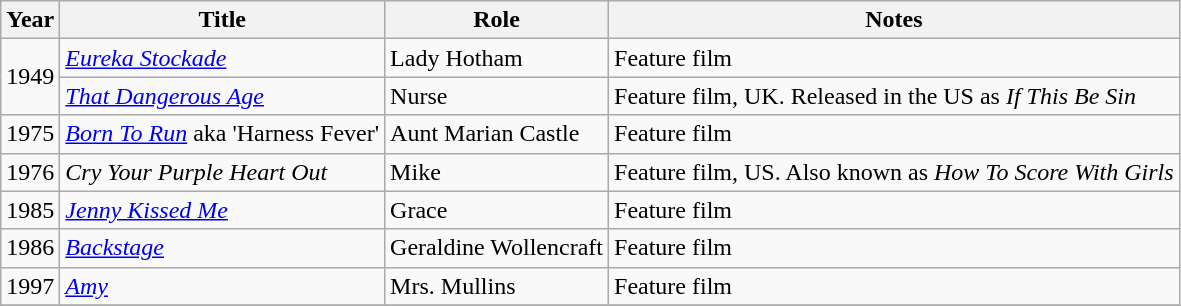<table class="wikitable sortable">
<tr>
<th>Year</th>
<th>Title</th>
<th>Role</th>
<th class="unsortable">Notes</th>
</tr>
<tr>
<td rowspan="2">1949</td>
<td><em><a href='#'>Eureka Stockade</a></em></td>
<td>Lady Hotham</td>
<td>Feature film</td>
</tr>
<tr>
<td><em><a href='#'>That Dangerous Age</a></em></td>
<td>Nurse</td>
<td>Feature film, UK. Released in the US as <em>If This Be Sin</em></td>
</tr>
<tr>
<td>1975</td>
<td><em><a href='#'>Born To Run</a></em> aka 'Harness Fever'</td>
<td>Aunt Marian Castle</td>
<td>Feature film</td>
</tr>
<tr>
<td>1976</td>
<td><em>Cry Your Purple Heart Out</em></td>
<td>Mike</td>
<td>Feature film, US. Also known as <em>How To Score With Girls</em></td>
</tr>
<tr>
<td>1985</td>
<td><em><a href='#'>Jenny Kissed Me</a></em></td>
<td>Grace</td>
<td>Feature film</td>
</tr>
<tr>
<td>1986</td>
<td><em><a href='#'>Backstage</a></em></td>
<td>Geraldine Wollencraft</td>
<td>Feature film</td>
</tr>
<tr>
<td>1997</td>
<td><em><a href='#'>Amy</a></em></td>
<td>Mrs. Mullins</td>
<td>Feature film</td>
</tr>
<tr>
</tr>
</table>
